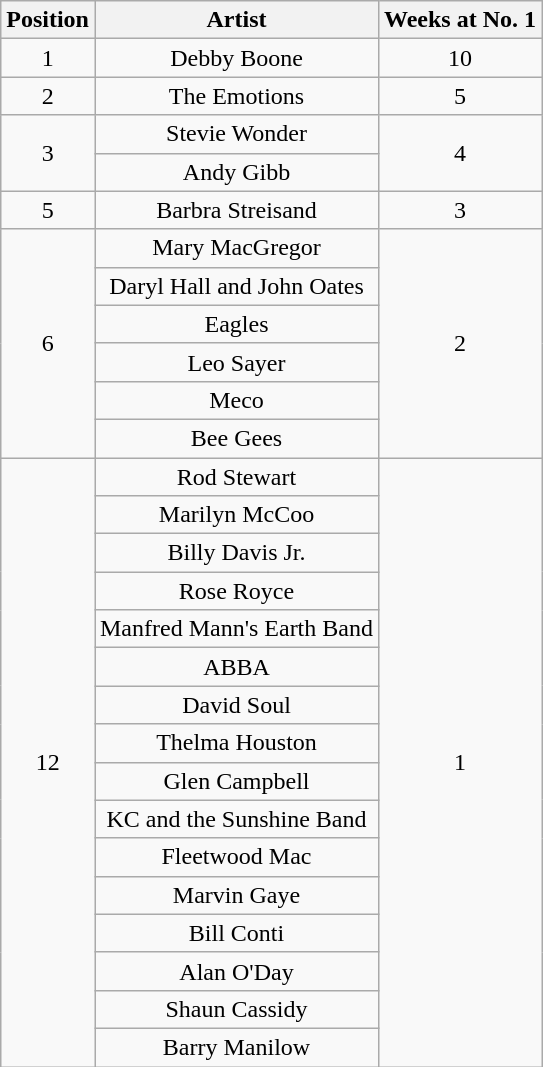<table class="wikitable plainrowheaders" style="text-align:center;">
<tr>
<th>Position</th>
<th>Artist</th>
<th>Weeks at No. 1</th>
</tr>
<tr>
<td>1</td>
<td>Debby Boone</td>
<td>10</td>
</tr>
<tr>
<td>2</td>
<td>The Emotions</td>
<td>5</td>
</tr>
<tr>
<td rowspan=2>3</td>
<td>Stevie Wonder</td>
<td rowspan=2>4</td>
</tr>
<tr>
<td>Andy Gibb</td>
</tr>
<tr>
<td>5</td>
<td>Barbra Streisand</td>
<td>3</td>
</tr>
<tr>
<td rowspan=6>6</td>
<td>Mary MacGregor</td>
<td rowspan=6>2</td>
</tr>
<tr>
<td>Daryl Hall and John Oates</td>
</tr>
<tr>
<td>Eagles</td>
</tr>
<tr>
<td>Leo Sayer</td>
</tr>
<tr>
<td>Meco</td>
</tr>
<tr>
<td>Bee Gees</td>
</tr>
<tr>
<td rowspan=16>12</td>
<td>Rod Stewart</td>
<td rowspan=16>1</td>
</tr>
<tr>
<td>Marilyn McCoo</td>
</tr>
<tr>
<td>Billy Davis Jr.</td>
</tr>
<tr>
<td>Rose Royce</td>
</tr>
<tr>
<td>Manfred Mann's Earth Band</td>
</tr>
<tr>
<td>ABBA</td>
</tr>
<tr>
<td>David Soul</td>
</tr>
<tr>
<td>Thelma Houston</td>
</tr>
<tr>
<td>Glen Campbell</td>
</tr>
<tr>
<td>KC and the Sunshine Band</td>
</tr>
<tr>
<td>Fleetwood Mac</td>
</tr>
<tr>
<td>Marvin Gaye</td>
</tr>
<tr>
<td>Bill Conti</td>
</tr>
<tr>
<td>Alan O'Day</td>
</tr>
<tr>
<td>Shaun Cassidy</td>
</tr>
<tr>
<td>Barry Manilow</td>
</tr>
</table>
